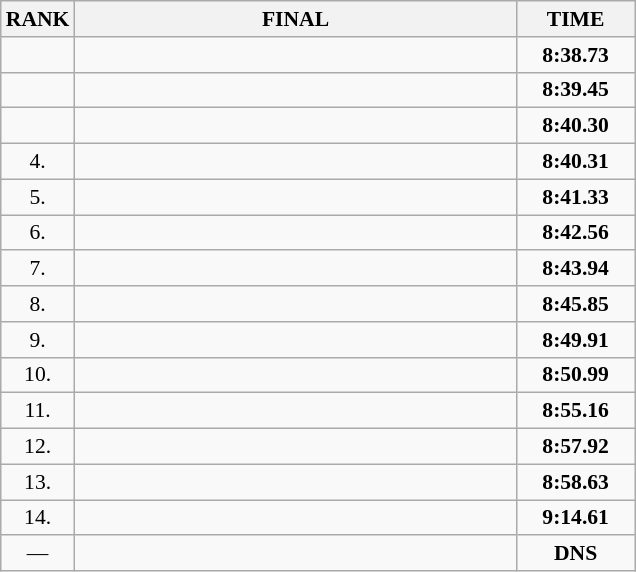<table class="wikitable" style="border-collapse: collapse; font-size: 90%;">
<tr>
<th>RANK</th>
<th style="width: 20em">FINAL</th>
<th style="width: 5em">TIME</th>
</tr>
<tr>
<td align="center"></td>
<td></td>
<td align="center"><strong>8:38.73</strong></td>
</tr>
<tr>
<td align="center"></td>
<td></td>
<td align="center"><strong>8:39.45</strong></td>
</tr>
<tr>
<td align="center"></td>
<td></td>
<td align="center"><strong>8:40.30</strong></td>
</tr>
<tr>
<td align="center">4.</td>
<td></td>
<td align="center"><strong>8:40.31</strong></td>
</tr>
<tr>
<td align="center">5.</td>
<td></td>
<td align="center"><strong>8:41.33</strong></td>
</tr>
<tr>
<td align="center">6.</td>
<td></td>
<td align="center"><strong>8:42.56</strong></td>
</tr>
<tr>
<td align="center">7.</td>
<td></td>
<td align="center"><strong>8:43.94</strong></td>
</tr>
<tr>
<td align="center">8.</td>
<td></td>
<td align="center"><strong>8:45.85</strong></td>
</tr>
<tr>
<td align="center">9.</td>
<td></td>
<td align="center"><strong>8:49.91</strong></td>
</tr>
<tr>
<td align="center">10.</td>
<td></td>
<td align="center"><strong>8:50.99</strong></td>
</tr>
<tr>
<td align="center">11.</td>
<td></td>
<td align="center"><strong>8:55.16</strong></td>
</tr>
<tr>
<td align="center">12.</td>
<td></td>
<td align="center"><strong>8:57.92</strong></td>
</tr>
<tr>
<td align="center">13.</td>
<td></td>
<td align="center"><strong>8:58.63</strong></td>
</tr>
<tr>
<td align="center">14.</td>
<td></td>
<td align="center"><strong>9:14.61</strong></td>
</tr>
<tr>
<td align="center">—</td>
<td></td>
<td align="center"><strong>DNS</strong></td>
</tr>
</table>
